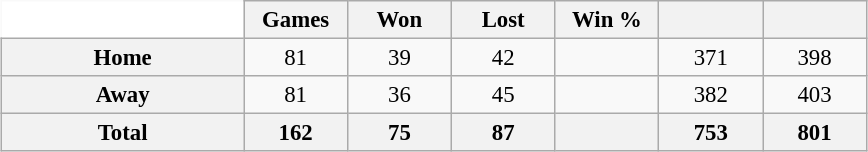<table class="wikitable" style="font-size:95%; text-align:center; width:38em; border:0;margin: 0.5em auto;">
<tr>
<td width="28%" style="background:#fff;border:0;"></td>
<th width="12%">Games</th>
<th width="12%">Won</th>
<th width="12%">Lost</th>
<th width="12%">Win %</th>
<th width="12%"></th>
<th width="12%"></th>
</tr>
<tr>
<th>Home</th>
<td>81</td>
<td>39</td>
<td>42</td>
<td></td>
<td>371</td>
<td>398</td>
</tr>
<tr>
<th>Away</th>
<td>81</td>
<td>36</td>
<td>45</td>
<td></td>
<td>382</td>
<td>403</td>
</tr>
<tr>
<th>Total</th>
<th>162</th>
<th>75</th>
<th>87</th>
<th></th>
<th>753</th>
<th>801</th>
</tr>
</table>
